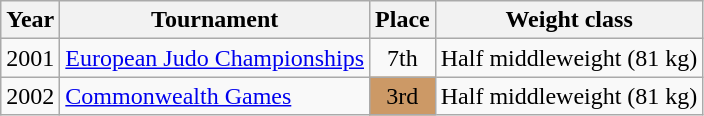<table class=wikitable>
<tr>
<th>Year</th>
<th>Tournament</th>
<th>Place</th>
<th>Weight class</th>
</tr>
<tr>
<td>2001</td>
<td><a href='#'>European Judo Championships</a></td>
<td align="center">7th</td>
<td>Half middleweight (81 kg)</td>
</tr>
<tr>
<td>2002</td>
<td><a href='#'>Commonwealth Games</a></td>
<td bgcolor="cc9966" align="center">3rd</td>
<td>Half middleweight (81 kg)</td>
</tr>
</table>
